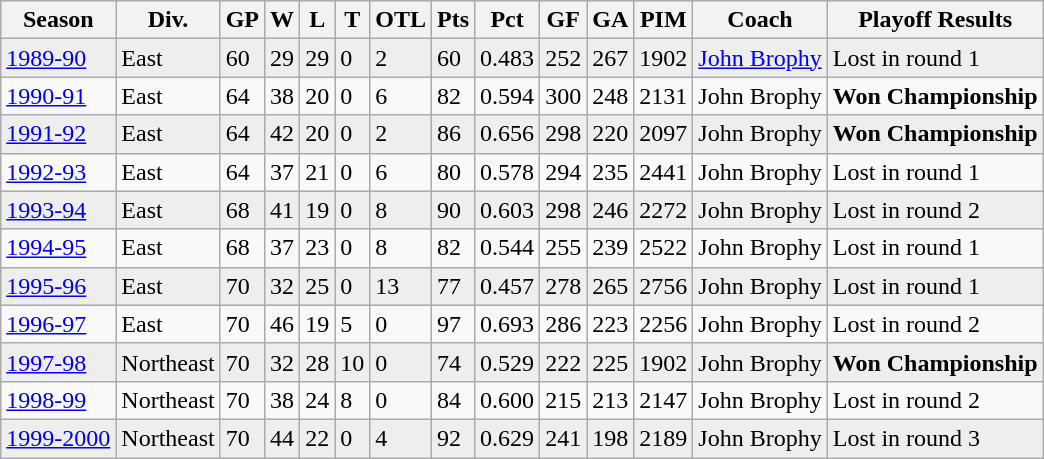<table class="wikitable">
<tr>
<th>Season</th>
<th>Div.</th>
<th>GP</th>
<th>W</th>
<th>L</th>
<th>T</th>
<th>OTL</th>
<th>Pts</th>
<th>Pct</th>
<th>GF</th>
<th>GA</th>
<th>PIM</th>
<th>Coach</th>
<th>Playoff Results</th>
</tr>
<tr style="background:#eee;">
<td><a href='#'>1989-90</a></td>
<td>East</td>
<td>60</td>
<td>29</td>
<td>29</td>
<td>0</td>
<td>2</td>
<td>60</td>
<td>0.483</td>
<td>252</td>
<td>267</td>
<td>1902</td>
<td><a href='#'>John Brophy</a></td>
<td>Lost in round 1</td>
</tr>
<tr>
<td><a href='#'>1990-91</a></td>
<td>East</td>
<td>64</td>
<td>38</td>
<td>20</td>
<td>0</td>
<td>6</td>
<td>82</td>
<td>0.594</td>
<td>300</td>
<td>248</td>
<td>2131</td>
<td>John Brophy</td>
<td><strong>Won Championship</strong></td>
</tr>
<tr style="background:#eee;">
<td><a href='#'>1991-92</a></td>
<td>East</td>
<td>64</td>
<td>42</td>
<td>20</td>
<td>0</td>
<td>2</td>
<td>86</td>
<td>0.656</td>
<td>298</td>
<td>220</td>
<td>2097</td>
<td>John Brophy</td>
<td><strong>Won Championship</strong></td>
</tr>
<tr>
<td><a href='#'>1992-93</a></td>
<td>East</td>
<td>64</td>
<td>37</td>
<td>21</td>
<td>0</td>
<td>6</td>
<td>80</td>
<td>0.578</td>
<td>294</td>
<td>235</td>
<td>2441</td>
<td>John Brophy</td>
<td>Lost in round 1</td>
</tr>
<tr style="background:#eee;">
<td><a href='#'>1993-94</a></td>
<td>East</td>
<td>68</td>
<td>41</td>
<td>19</td>
<td>0</td>
<td>8</td>
<td>90</td>
<td>0.603</td>
<td>298</td>
<td>246</td>
<td>2272</td>
<td>John Brophy</td>
<td>Lost in round 2</td>
</tr>
<tr>
<td><a href='#'>1994-95</a></td>
<td>East</td>
<td>68</td>
<td>37</td>
<td>23</td>
<td>0</td>
<td>8</td>
<td>82</td>
<td>0.544</td>
<td>255</td>
<td>239</td>
<td>2522</td>
<td>John Brophy</td>
<td>Lost in round 1</td>
</tr>
<tr style="background:#eee;">
<td><a href='#'>1995-96</a></td>
<td>East</td>
<td>70</td>
<td>32</td>
<td>25</td>
<td>0</td>
<td>13</td>
<td>77</td>
<td>0.457</td>
<td>278</td>
<td>265</td>
<td>2756</td>
<td>John Brophy</td>
<td>Lost in round 1</td>
</tr>
<tr>
<td><a href='#'>1996-97</a></td>
<td>East</td>
<td>70</td>
<td>46</td>
<td>19</td>
<td>5</td>
<td>0</td>
<td>97</td>
<td>0.693</td>
<td>286</td>
<td>223</td>
<td>2256</td>
<td>John Brophy</td>
<td>Lost in round 2</td>
</tr>
<tr style="background:#eee;">
<td><a href='#'>1997-98</a></td>
<td>Northeast</td>
<td>70</td>
<td>32</td>
<td>28</td>
<td>10</td>
<td>0</td>
<td>74</td>
<td>0.529</td>
<td>222</td>
<td>225</td>
<td>1902</td>
<td>John Brophy</td>
<td><strong>Won Championship</strong></td>
</tr>
<tr>
<td><a href='#'>1998-99</a></td>
<td>Northeast</td>
<td>70</td>
<td>38</td>
<td>24</td>
<td>8</td>
<td>0</td>
<td>84</td>
<td>0.600</td>
<td>215</td>
<td>213</td>
<td>2147</td>
<td>John Brophy</td>
<td>Lost in round 2</td>
</tr>
<tr style="background:#eee;">
<td><a href='#'>1999-2000</a></td>
<td>Northeast</td>
<td>70</td>
<td>44</td>
<td>22</td>
<td>0</td>
<td>4</td>
<td>92</td>
<td>0.629</td>
<td>241</td>
<td>198</td>
<td>2189</td>
<td>John Brophy</td>
<td>Lost in round 3</td>
</tr>
</table>
